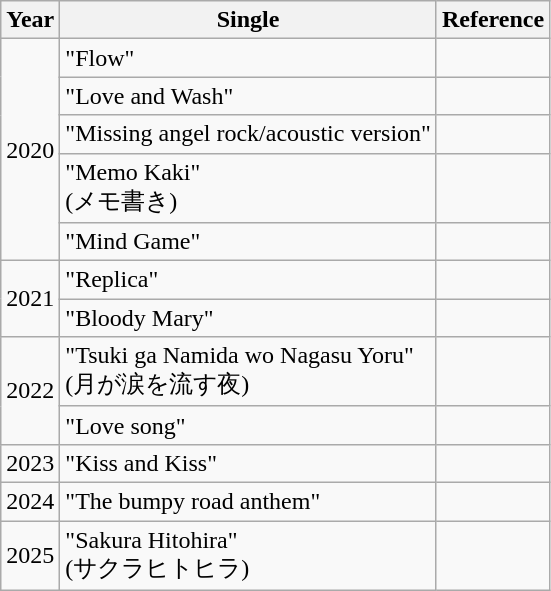<table class="wikitable plainrowheaders" style="text-align:center;">
<tr>
<th scope="col">Year</th>
<th scope="col">Single</th>
<th scope="col">Reference</th>
</tr>
<tr>
<td rowspan="5">2020</td>
<td style="text-align:left;">"Flow"<br></td>
<td></td>
</tr>
<tr>
<td style="text-align:left;">"Love and Wash"<br></td>
<td></td>
</tr>
<tr>
<td style="text-align:left;">"Missing angel rock/acoustic version"<br></td>
<td></td>
</tr>
<tr>
<td style="text-align:left;">"Memo Kaki"<br> (メモ書き)</td>
<td></td>
</tr>
<tr>
<td style="text-align:left;">"Mind Game"<br></td>
<td></td>
</tr>
<tr>
<td rowspan="2">2021</td>
<td style="text-align:left;">"Replica"<br></td>
<td></td>
</tr>
<tr>
<td style="text-align:left;">"Bloody Mary"<br></td>
<td></td>
</tr>
<tr>
<td rowspan="2">2022</td>
<td style="text-align:left;">"Tsuki ga Namida wo Nagasu Yoru"<br> (月が涙を流す夜)</td>
<td></td>
</tr>
<tr>
<td style="text-align:left;">"Love song"<br></td>
<td></td>
</tr>
<tr>
<td rowspan="1">2023</td>
<td style="text-align:left;">"Kiss and Kiss"<br></td>
<td></td>
</tr>
<tr>
<td rowspan="1">2024</td>
<td style="text-align:left;">"The bumpy road anthem"<br></td>
<td></td>
</tr>
<tr>
<td rowspan="1">2025</td>
<td style="text-align:left;">"Sakura Hitohira"<br> (サクラヒトヒラ)</td>
<td></td>
</tr>
</table>
